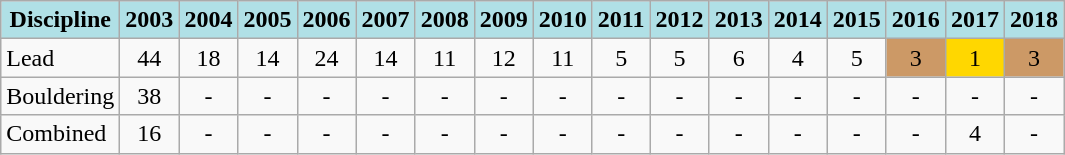<table class="wikitable" style="text-align: center;">
<tr>
<th style="background: #b0e0e6;">Discipline</th>
<th style="background: #b0e0e6;">2003</th>
<th style="background: #b0e0e6;">2004</th>
<th style="background: #b0e0e6;">2005</th>
<th style="background: #b0e0e6;">2006</th>
<th style="background: #b0e0e6;">2007</th>
<th style="background: #b0e0e6;">2008</th>
<th style="background: #b0e0e6;">2009</th>
<th style="background: #b0e0e6;">2010</th>
<th style="background: #b0e0e6;">2011</th>
<th style="background: #b0e0e6;">2012</th>
<th style="background: #b0e0e6;">2013</th>
<th style="background: #b0e0e6;">2014</th>
<th style="background: #b0e0e6;">2015</th>
<th style="background: #b0e0e6;">2016</th>
<th style="background: #b0e0e6;">2017</th>
<th style="background: #b0e0e6;">2018</th>
</tr>
<tr>
<td align="left">Lead</td>
<td>44</td>
<td>18</td>
<td>14</td>
<td>24</td>
<td>14</td>
<td>11</td>
<td>12</td>
<td>11</td>
<td>5</td>
<td>5</td>
<td>6</td>
<td>4</td>
<td>5</td>
<td style="background: #cc9966;">3</td>
<td style="background: gold;">1</td>
<td style="background: #cc9966;">3</td>
</tr>
<tr>
<td align="left">Bouldering</td>
<td>38</td>
<td>-</td>
<td>-</td>
<td>-</td>
<td>-</td>
<td>-</td>
<td>-</td>
<td>-</td>
<td>-</td>
<td>-</td>
<td>-</td>
<td>-</td>
<td>-</td>
<td>-</td>
<td>-</td>
<td>-</td>
</tr>
<tr>
<td align="left">Combined</td>
<td>16</td>
<td>-</td>
<td>-</td>
<td>-</td>
<td>-</td>
<td>-</td>
<td>-</td>
<td>-</td>
<td>-</td>
<td>-</td>
<td>-</td>
<td>-</td>
<td>-</td>
<td>-</td>
<td>4</td>
<td>-</td>
</tr>
</table>
